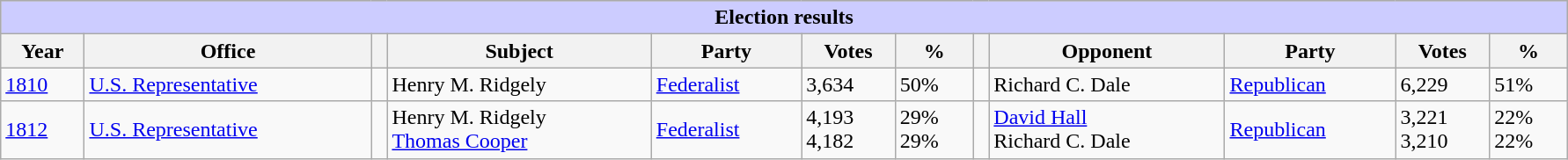<table class=wikitable style="width: 94%" style="text-align: center;" align="center">
<tr bgcolor=#cccccc>
<th colspan=13 style="background: #ccccff;">Election results</th>
</tr>
<tr>
<th><strong>Year</strong></th>
<th><strong>Office</strong></th>
<th></th>
<th><strong>Subject</strong></th>
<th><strong>Party</strong></th>
<th><strong>Votes</strong></th>
<th><strong>%</strong></th>
<th></th>
<th><strong>Opponent</strong></th>
<th><strong>Party</strong></th>
<th><strong>Votes</strong></th>
<th><strong>%</strong></th>
</tr>
<tr>
<td><a href='#'>1810</a></td>
<td><a href='#'>U.S. Representative</a></td>
<td></td>
<td>Henry M. Ridgely</td>
<td><a href='#'>Federalist</a></td>
<td>3,634</td>
<td>50%</td>
<td></td>
<td>Richard C. Dale</td>
<td><a href='#'>Republican</a></td>
<td>6,229</td>
<td>51%</td>
</tr>
<tr>
<td><a href='#'>1812</a></td>
<td><a href='#'>U.S. Representative</a></td>
<td></td>
<td>Henry M. Ridgely<br><a href='#'>Thomas Cooper</a></td>
<td><a href='#'>Federalist</a></td>
<td>4,193<br>4,182</td>
<td>29%<br>29%</td>
<td></td>
<td><a href='#'>David Hall</a><br>Richard C. Dale</td>
<td><a href='#'>Republican</a></td>
<td>3,221<br>3,210</td>
<td>22%<br>22%</td>
</tr>
</table>
